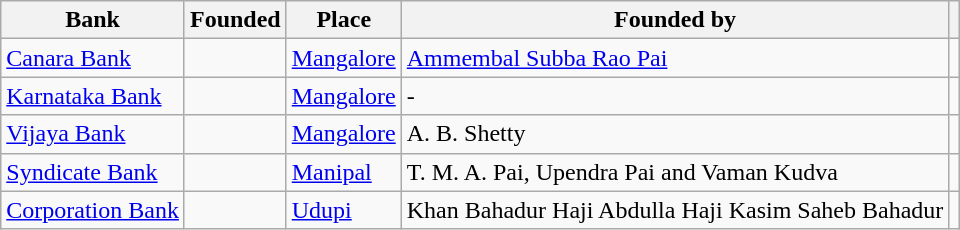<table class="wikitable sortable">
<tr>
<th>Bank</th>
<th>Founded</th>
<th>Place</th>
<th>Founded by</th>
<th class="unsortable"></th>
</tr>
<tr>
<td><a href='#'>Canara Bank</a></td>
<td></td>
<td><a href='#'>Mangalore</a></td>
<td><a href='#'>Ammembal Subba Rao Pai</a></td>
<td></td>
</tr>
<tr>
<td><a href='#'>Karnataka Bank</a></td>
<td></td>
<td><a href='#'>Mangalore</a></td>
<td>-</td>
<td></td>
</tr>
<tr>
<td><a href='#'>Vijaya Bank</a></td>
<td></td>
<td><a href='#'>Mangalore</a></td>
<td>A. B. Shetty</td>
<td></td>
</tr>
<tr>
<td><a href='#'>Syndicate Bank</a></td>
<td></td>
<td><a href='#'>Manipal</a></td>
<td>T. M. A. Pai, Upendra Pai and Vaman Kudva</td>
<td></td>
</tr>
<tr>
<td><a href='#'>Corporation Bank</a></td>
<td></td>
<td><a href='#'>Udupi</a></td>
<td>Khan Bahadur Haji Abdulla Haji Kasim Saheb Bahadur</td>
<td></td>
</tr>
</table>
